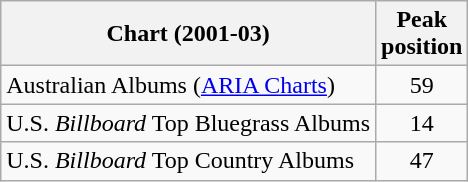<table class="wikitable">
<tr>
<th>Chart (2001-03)</th>
<th>Peak<br>position</th>
</tr>
<tr>
<td>Australian Albums (<a href='#'>ARIA Charts</a>)</td>
<td align="center">59</td>
</tr>
<tr>
<td>U.S. <em>Billboard</em> Top Bluegrass Albums</td>
<td align="center">14</td>
</tr>
<tr>
<td>U.S. <em>Billboard</em> Top Country Albums</td>
<td align="center">47</td>
</tr>
</table>
